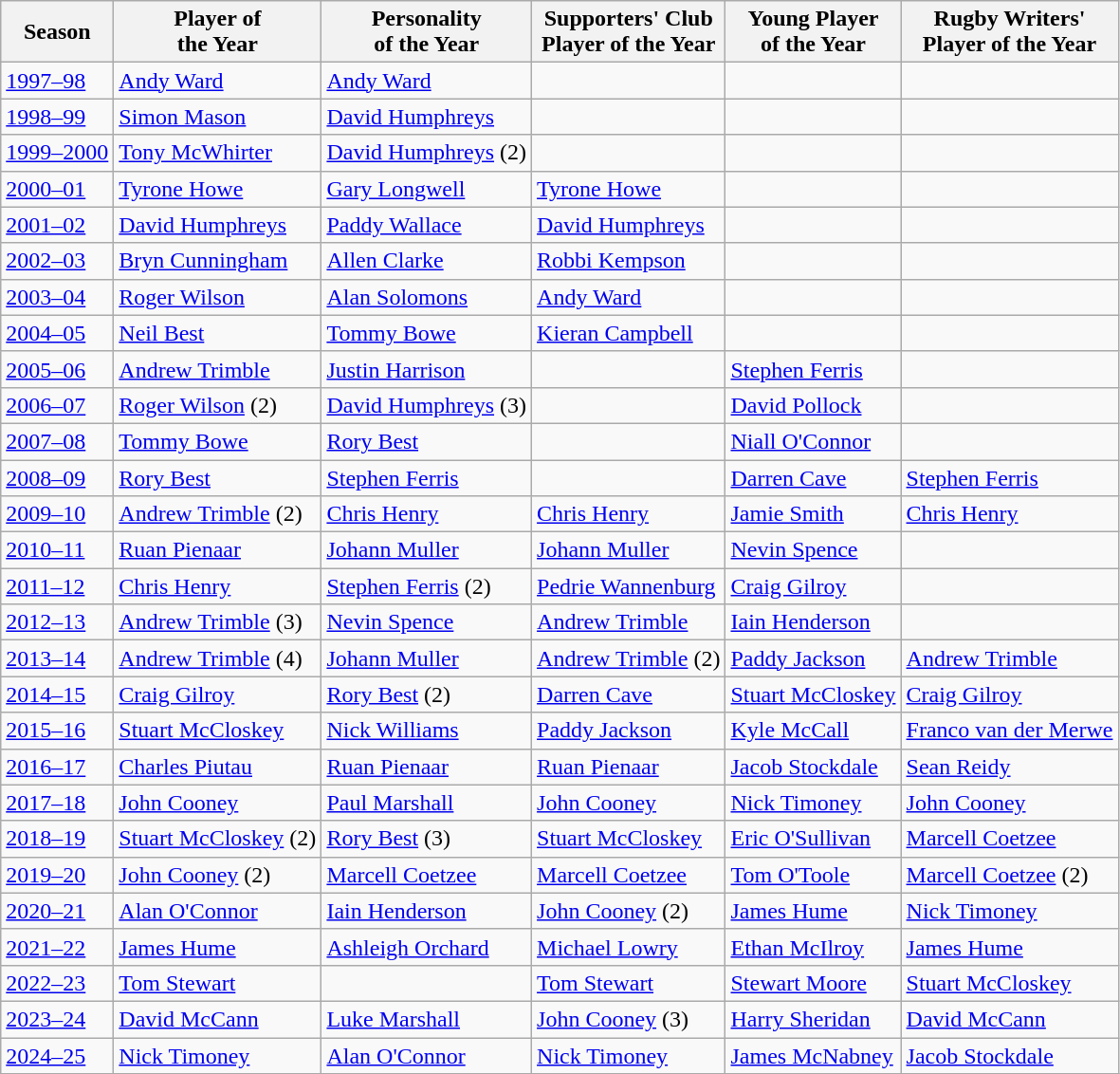<table class="wikitable">
<tr>
<th>Season</th>
<th>Player of<br>the Year</th>
<th>Personality<br>of the Year</th>
<th>Supporters' Club<br>Player of the Year</th>
<th>Young Player<br>of the Year</th>
<th>Rugby Writers'<br>Player of the Year</th>
</tr>
<tr>
<td><a href='#'>1997–98</a></td>
<td><a href='#'>Andy Ward</a></td>
<td><a href='#'>Andy Ward</a></td>
<td></td>
<td></td>
<td></td>
</tr>
<tr>
<td><a href='#'>1998–99</a></td>
<td><a href='#'>Simon Mason</a></td>
<td><a href='#'>David Humphreys</a></td>
<td></td>
<td></td>
<td></td>
</tr>
<tr>
<td><a href='#'>1999–2000</a></td>
<td><a href='#'>Tony McWhirter</a></td>
<td><a href='#'>David Humphreys</a> (2)</td>
<td></td>
<td></td>
<td></td>
</tr>
<tr>
<td><a href='#'>2000–01</a></td>
<td><a href='#'>Tyrone Howe</a></td>
<td><a href='#'>Gary Longwell</a></td>
<td><a href='#'>Tyrone Howe</a></td>
<td></td>
<td></td>
</tr>
<tr>
<td><a href='#'>2001–02</a></td>
<td><a href='#'>David Humphreys</a></td>
<td><a href='#'>Paddy Wallace</a></td>
<td><a href='#'>David Humphreys</a></td>
<td></td>
<td></td>
</tr>
<tr>
<td><a href='#'>2002–03</a></td>
<td><a href='#'>Bryn Cunningham</a></td>
<td><a href='#'>Allen Clarke</a></td>
<td><a href='#'>Robbi Kempson</a></td>
<td></td>
<td></td>
</tr>
<tr>
<td><a href='#'>2003–04</a></td>
<td><a href='#'>Roger Wilson</a></td>
<td><a href='#'>Alan Solomons</a></td>
<td><a href='#'>Andy Ward</a></td>
<td></td>
<td></td>
</tr>
<tr>
<td><a href='#'>2004–05</a></td>
<td><a href='#'>Neil Best</a></td>
<td><a href='#'>Tommy Bowe</a></td>
<td><a href='#'>Kieran Campbell</a></td>
<td></td>
<td></td>
</tr>
<tr>
<td><a href='#'>2005–06</a></td>
<td><a href='#'>Andrew Trimble</a></td>
<td><a href='#'>Justin Harrison</a></td>
<td></td>
<td><a href='#'>Stephen Ferris</a></td>
<td></td>
</tr>
<tr>
<td><a href='#'>2006–07</a></td>
<td><a href='#'>Roger Wilson</a> (2)</td>
<td><a href='#'>David Humphreys</a> (3)</td>
<td></td>
<td><a href='#'>David Pollock</a></td>
<td></td>
</tr>
<tr>
<td><a href='#'>2007–08</a></td>
<td><a href='#'>Tommy Bowe</a></td>
<td><a href='#'>Rory Best</a></td>
<td></td>
<td><a href='#'>Niall O'Connor</a></td>
<td></td>
</tr>
<tr>
<td><a href='#'>2008–09</a></td>
<td><a href='#'>Rory Best</a></td>
<td><a href='#'>Stephen Ferris</a></td>
<td></td>
<td><a href='#'>Darren Cave</a></td>
<td><a href='#'>Stephen Ferris</a></td>
</tr>
<tr>
<td><a href='#'>2009–10</a></td>
<td><a href='#'>Andrew Trimble</a> (2)</td>
<td><a href='#'>Chris Henry</a></td>
<td><a href='#'>Chris Henry</a></td>
<td><a href='#'>Jamie Smith</a></td>
<td><a href='#'>Chris Henry</a></td>
</tr>
<tr>
<td><a href='#'>2010–11</a></td>
<td><a href='#'>Ruan Pienaar</a></td>
<td><a href='#'>Johann Muller</a></td>
<td><a href='#'>Johann Muller</a></td>
<td><a href='#'>Nevin Spence</a></td>
<td></td>
</tr>
<tr>
<td><a href='#'>2011–12</a></td>
<td><a href='#'>Chris Henry</a></td>
<td><a href='#'>Stephen Ferris</a> (2)</td>
<td><a href='#'>Pedrie Wannenburg</a></td>
<td><a href='#'>Craig Gilroy</a></td>
<td></td>
</tr>
<tr>
<td><a href='#'>2012–13</a></td>
<td><a href='#'>Andrew Trimble</a> (3)</td>
<td><a href='#'>Nevin Spence</a></td>
<td><a href='#'>Andrew Trimble</a></td>
<td><a href='#'>Iain Henderson</a></td>
<td></td>
</tr>
<tr>
<td><a href='#'>2013–14</a></td>
<td><a href='#'>Andrew Trimble</a> (4)</td>
<td><a href='#'>Johann Muller</a></td>
<td><a href='#'>Andrew Trimble</a> (2)</td>
<td><a href='#'>Paddy Jackson</a></td>
<td><a href='#'>Andrew Trimble</a></td>
</tr>
<tr>
<td><a href='#'>2014–15</a></td>
<td><a href='#'>Craig Gilroy</a></td>
<td><a href='#'>Rory Best</a> (2)</td>
<td><a href='#'>Darren Cave</a></td>
<td><a href='#'>Stuart McCloskey</a></td>
<td><a href='#'>Craig Gilroy</a></td>
</tr>
<tr>
<td><a href='#'>2015–16</a></td>
<td><a href='#'>Stuart McCloskey</a></td>
<td><a href='#'>Nick Williams</a></td>
<td><a href='#'>Paddy Jackson</a></td>
<td><a href='#'>Kyle McCall</a></td>
<td><a href='#'>Franco van der Merwe</a></td>
</tr>
<tr>
<td><a href='#'>2016–17</a></td>
<td><a href='#'>Charles Piutau</a></td>
<td><a href='#'>Ruan Pienaar</a></td>
<td><a href='#'>Ruan Pienaar</a></td>
<td><a href='#'>Jacob Stockdale</a></td>
<td><a href='#'>Sean Reidy</a></td>
</tr>
<tr>
<td><a href='#'>2017–18</a></td>
<td><a href='#'>John Cooney</a></td>
<td><a href='#'>Paul Marshall</a></td>
<td><a href='#'>John Cooney</a></td>
<td><a href='#'>Nick Timoney</a></td>
<td><a href='#'>John Cooney</a></td>
</tr>
<tr>
<td><a href='#'>2018–19</a></td>
<td><a href='#'>Stuart McCloskey</a> (2)</td>
<td><a href='#'>Rory Best</a> (3)</td>
<td><a href='#'>Stuart McCloskey</a></td>
<td><a href='#'>Eric O'Sullivan</a></td>
<td><a href='#'>Marcell Coetzee</a></td>
</tr>
<tr>
<td><a href='#'>2019–20</a></td>
<td><a href='#'>John Cooney</a> (2)</td>
<td><a href='#'>Marcell Coetzee</a></td>
<td><a href='#'>Marcell Coetzee</a></td>
<td><a href='#'>Tom O'Toole</a></td>
<td><a href='#'>Marcell Coetzee</a> (2)</td>
</tr>
<tr>
<td><a href='#'>2020–21</a></td>
<td><a href='#'>Alan O'Connor</a></td>
<td><a href='#'>Iain Henderson</a></td>
<td><a href='#'>John Cooney</a> (2)</td>
<td><a href='#'>James Hume</a></td>
<td><a href='#'>Nick Timoney</a></td>
</tr>
<tr>
<td><a href='#'>2021–22</a></td>
<td><a href='#'>James Hume</a></td>
<td><a href='#'>Ashleigh Orchard</a></td>
<td><a href='#'>Michael Lowry</a></td>
<td><a href='#'>Ethan McIlroy</a></td>
<td><a href='#'>James Hume</a></td>
</tr>
<tr>
<td><a href='#'>2022–23</a></td>
<td><a href='#'>Tom Stewart</a></td>
<td></td>
<td><a href='#'>Tom Stewart</a></td>
<td><a href='#'>Stewart Moore</a></td>
<td><a href='#'>Stuart McCloskey</a></td>
</tr>
<tr>
<td><a href='#'>2023–24</a></td>
<td><a href='#'>David McCann</a></td>
<td><a href='#'>Luke Marshall</a></td>
<td><a href='#'>John Cooney</a> (3)</td>
<td><a href='#'>Harry Sheridan</a></td>
<td><a href='#'>David McCann</a></td>
</tr>
<tr>
<td><a href='#'>2024–25</a></td>
<td><a href='#'>Nick Timoney</a></td>
<td><a href='#'>Alan O'Connor</a></td>
<td><a href='#'>Nick Timoney</a></td>
<td><a href='#'>James McNabney</a></td>
<td><a href='#'>Jacob Stockdale</a></td>
</tr>
<tr>
</tr>
</table>
